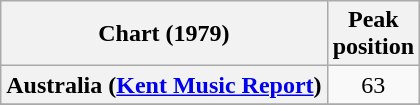<table class="wikitable sortable plainrowheaders">
<tr>
<th scope="col">Chart (1979)</th>
<th scope="col">Peak<br>position</th>
</tr>
<tr>
<th scope="row">Australia (<a href='#'>Kent Music Report</a>)</th>
<td align="center">63</td>
</tr>
<tr>
</tr>
<tr>
</tr>
</table>
